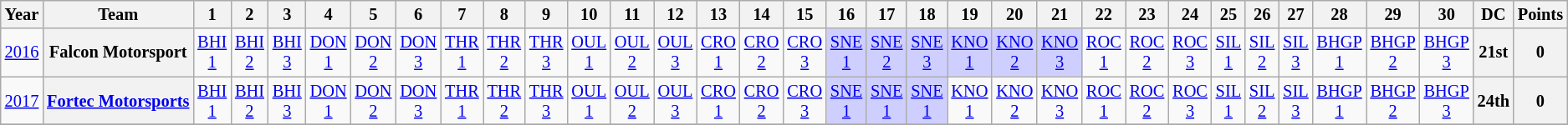<table class="wikitable" style="text-align:center; font-size:85%">
<tr>
<th>Year</th>
<th>Team</th>
<th>1</th>
<th>2</th>
<th>3</th>
<th>4</th>
<th>5</th>
<th>6</th>
<th>7</th>
<th>8</th>
<th>9</th>
<th>10</th>
<th>11</th>
<th>12</th>
<th>13</th>
<th>14</th>
<th>15</th>
<th>16</th>
<th>17</th>
<th>18</th>
<th>19</th>
<th>20</th>
<th>21</th>
<th>22</th>
<th>23</th>
<th>24</th>
<th>25</th>
<th>26</th>
<th>27</th>
<th>28</th>
<th>29</th>
<th>30</th>
<th>DC</th>
<th>Points</th>
</tr>
<tr>
<td><a href='#'>2016</a></td>
<th nowrap>Falcon Motorsport</th>
<td><a href='#'>BHI<br>1</a></td>
<td><a href='#'>BHI<br>2</a></td>
<td><a href='#'>BHI<br>3</a></td>
<td><a href='#'>DON<br>1</a></td>
<td><a href='#'>DON<br>2</a></td>
<td><a href='#'>DON<br>3</a></td>
<td><a href='#'>THR<br>1</a></td>
<td><a href='#'>THR<br>2</a></td>
<td><a href='#'>THR<br>3</a></td>
<td><a href='#'>OUL<br>1</a></td>
<td><a href='#'>OUL<br>2</a></td>
<td><a href='#'>OUL<br>3</a></td>
<td><a href='#'>CRO<br>1</a></td>
<td><a href='#'>CRO<br>2</a></td>
<td><a href='#'>CRO<br>3</a></td>
<td style="background:#cfcfff"><a href='#'>SNE<br>1</a><br></td>
<td style="background:#cfcfff"><a href='#'>SNE<br>2</a><br></td>
<td style="background:#cfcfff"><a href='#'>SNE<br>3</a><br></td>
<td style="background:#cfcfff"><a href='#'>KNO<br>1</a><br></td>
<td style="background:#cfcfff"><a href='#'>KNO<br>2</a><br></td>
<td style="background:#cfcfff"><a href='#'>KNO<br>3</a><br></td>
<td><a href='#'>ROC<br>1</a></td>
<td><a href='#'>ROC<br>2</a></td>
<td><a href='#'>ROC<br>3</a></td>
<td><a href='#'>SIL<br>1</a></td>
<td><a href='#'>SIL<br>2</a></td>
<td><a href='#'>SIL<br>3</a></td>
<td><a href='#'>BHGP<br>1</a></td>
<td><a href='#'>BHGP<br>2</a></td>
<td><a href='#'>BHGP<br>3</a></td>
<th>21st</th>
<th>0</th>
</tr>
<tr>
<td><a href='#'>2017</a></td>
<th nowrap><a href='#'>Fortec Motorsports</a></th>
<td><a href='#'>BHI<br>1</a></td>
<td><a href='#'>BHI<br>2</a></td>
<td><a href='#'>BHI<br>3</a></td>
<td><a href='#'>DON<br>1</a></td>
<td><a href='#'>DON<br>2</a></td>
<td><a href='#'>DON<br>3</a></td>
<td><a href='#'>THR<br>1</a></td>
<td><a href='#'>THR<br>2</a></td>
<td><a href='#'>THR<br>3</a></td>
<td><a href='#'>OUL<br>1</a></td>
<td><a href='#'>OUL<br>2</a></td>
<td><a href='#'>OUL<br>3</a></td>
<td><a href='#'>CRO<br>1</a></td>
<td><a href='#'>CRO<br>2</a></td>
<td><a href='#'>CRO<br>3</a></td>
<td style="background:#cfcfff"><a href='#'>SNE<br>1</a><br></td>
<td style="background:#cfcfff"><a href='#'>SNE<br>1</a><br></td>
<td style="background:#cfcfff"><a href='#'>SNE<br>1</a><br></td>
<td><a href='#'>KNO<br>1</a></td>
<td><a href='#'>KNO<br>2</a></td>
<td><a href='#'>KNO<br>3</a></td>
<td><a href='#'>ROC<br>1</a></td>
<td><a href='#'>ROC<br>2</a></td>
<td><a href='#'>ROC<br>3</a></td>
<td><a href='#'>SIL<br>1</a></td>
<td><a href='#'>SIL<br>2</a></td>
<td><a href='#'>SIL<br>3</a></td>
<td><a href='#'>BHGP<br>1</a></td>
<td><a href='#'>BHGP<br>2</a></td>
<td><a href='#'>BHGP<br>3</a></td>
<th>24th</th>
<th>0</th>
</tr>
<tr>
</tr>
</table>
